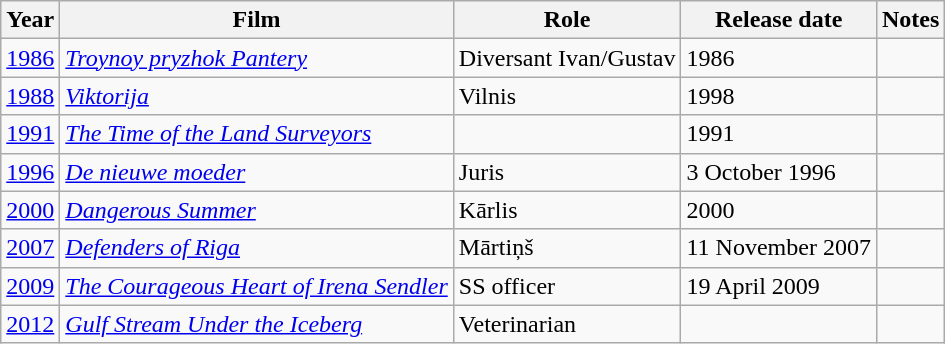<table class="wikitable">
<tr>
<th>Year</th>
<th>Film</th>
<th>Role</th>
<th>Release date</th>
<th>Notes</th>
</tr>
<tr>
<td rowspan="1"><a href='#'>1986</a></td>
<td><em><a href='#'>Troynoy pryzhok Pantery</a></em></td>
<td>Diversant Ivan/Gustav</td>
<td>1986</td>
<td></td>
</tr>
<tr>
<td rowspan="1"><a href='#'>1988</a></td>
<td><em><a href='#'>Viktorija</a></em></td>
<td>Vilnis</td>
<td>1998</td>
<td></td>
</tr>
<tr>
<td rowspan="1"><a href='#'>1991</a></td>
<td><em><a href='#'>The Time of the Land Surveyors</a></em></td>
<td></td>
<td>1991</td>
<td></td>
</tr>
<tr>
<td rowspan="1"><a href='#'>1996</a></td>
<td><em><a href='#'>De nieuwe moeder</a></em></td>
<td>Juris</td>
<td>3 October 1996</td>
<td></td>
</tr>
<tr>
<td rowspan="1"><a href='#'>2000</a></td>
<td><em><a href='#'>Dangerous Summer</a></em></td>
<td>Kārlis</td>
<td>2000</td>
<td></td>
</tr>
<tr>
<td rowspan="1"><a href='#'>2007</a></td>
<td><em><a href='#'>Defenders of Riga</a></em></td>
<td>Mārtiņš</td>
<td>11 November 2007</td>
<td></td>
</tr>
<tr>
<td rowspan="1"><a href='#'>2009</a></td>
<td><em><a href='#'>The Courageous Heart of Irena Sendler</a></em></td>
<td>SS officer</td>
<td>19 April 2009</td>
<td></td>
</tr>
<tr>
<td rowspan="1"><a href='#'>2012</a></td>
<td><em><a href='#'>Gulf Stream Under the Iceberg</a></em></td>
<td>Veterinarian</td>
<td></td>
<td></td>
</tr>
</table>
